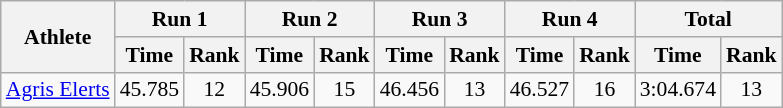<table class="wikitable" border="1" style="font-size:90%">
<tr>
<th rowspan="2">Athlete</th>
<th colspan="2">Run 1</th>
<th colspan="2">Run 2</th>
<th colspan="2">Run 3</th>
<th colspan="2">Run 4</th>
<th colspan="2">Total</th>
</tr>
<tr>
<th>Time</th>
<th>Rank</th>
<th>Time</th>
<th>Rank</th>
<th>Time</th>
<th>Rank</th>
<th>Time</th>
<th>Rank</th>
<th>Time</th>
<th>Rank</th>
</tr>
<tr>
<td><a href='#'>Agris Elerts</a></td>
<td align="center">45.785</td>
<td align="center">12</td>
<td align="center">45.906</td>
<td align="center">15</td>
<td align="center">46.456</td>
<td align="center">13</td>
<td align="center">46.527</td>
<td align="center">16</td>
<td align="center">3:04.674</td>
<td align="center">13</td>
</tr>
</table>
